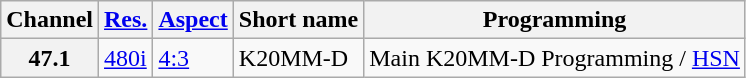<table class="wikitable">
<tr>
<th scope = "col">Channel</th>
<th scope = "col"><a href='#'>Res.</a></th>
<th scope = "col"><a href='#'>Aspect</a></th>
<th scope = "col">Short name</th>
<th scope = "col">Programming</th>
</tr>
<tr>
<th scope = "row">47.1</th>
<td><a href='#'>480i</a></td>
<td><a href='#'>4:3</a></td>
<td>K20MM-D</td>
<td>Main K20MM-D Programming / <a href='#'>HSN</a></td>
</tr>
</table>
